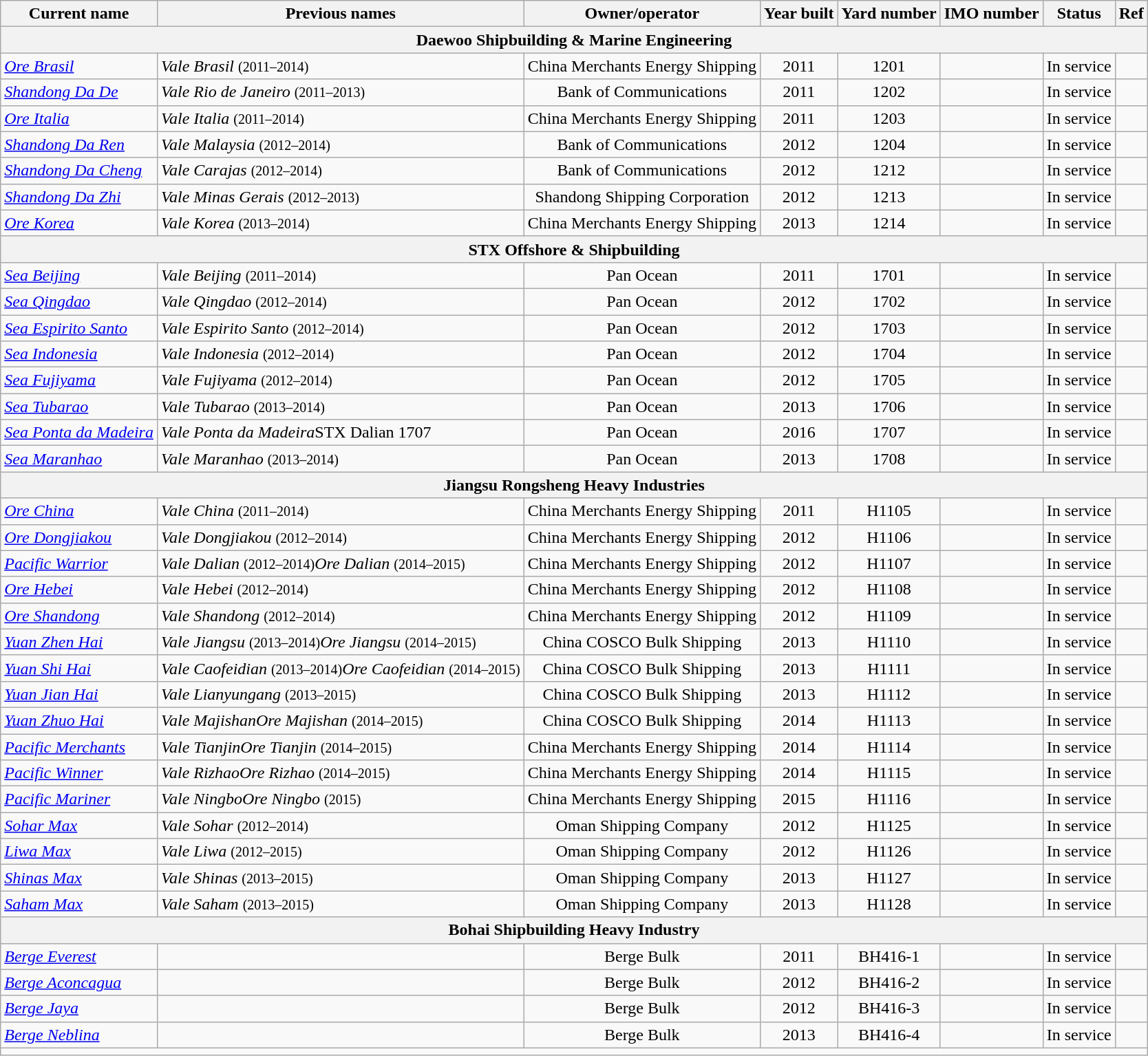<table class="wikitable">
<tr>
<th>Current name</th>
<th>Previous names</th>
<th>Owner/operator</th>
<th>Year built</th>
<th>Yard number</th>
<th>IMO number</th>
<th>Status</th>
<th>Ref</th>
</tr>
<tr>
<th colspan=8>Daewoo Shipbuilding & Marine Engineering</th>
</tr>
<tr>
<td align="left"><a href='#'><em>Ore Brasil</em></a></td>
<td align="left"><em>Vale Brasil</em> <small>(2011–2014)</small></td>
<td align="center">China Merchants Energy Shipping</td>
<td align="center">2011</td>
<td align="center">1201</td>
<td align="center"></td>
<td align="center">In service</td>
<td align="center"></td>
</tr>
<tr>
<td align="left"><a href='#'><em>Shandong Da De</em></a></td>
<td align="left"><em>Vale Rio de Janeiro</em> <small>(2011–2013)</small></td>
<td align="center">Bank of Communications</td>
<td align="center">2011</td>
<td align="center">1202</td>
<td align="center"></td>
<td align="center">In service</td>
<td align="center"></td>
</tr>
<tr>
<td align="left"><a href='#'><em>Ore Italia</em></a></td>
<td align="left"><em>Vale Italia</em> <small>(2011–2014)</small></td>
<td align="center">China Merchants Energy Shipping</td>
<td align="center">2011</td>
<td align="center">1203</td>
<td align="center"></td>
<td align="center">In service</td>
<td align="center"></td>
</tr>
<tr>
<td align="left"><a href='#'><em>Shandong Da Ren</em></a></td>
<td align="left"><em>Vale Malaysia</em> <small>(2012–2014)</small></td>
<td align="center">Bank of Communications</td>
<td align="center">2012</td>
<td align="center">1204</td>
<td align="center"></td>
<td align="center">In service</td>
<td align="center"></td>
</tr>
<tr>
<td align="left"><a href='#'><em>Shandong Da Cheng</em></a></td>
<td align="left"><em>Vale Carajas</em> <small>(2012–2014)</small></td>
<td align="center">Bank of Communications</td>
<td align="center">2012</td>
<td align="center">1212</td>
<td align="center"></td>
<td align="center">In service</td>
<td align="center"></td>
</tr>
<tr>
<td align="left"><a href='#'><em>Shandong Da Zhi</em></a></td>
<td align="left"><em>Vale Minas Gerais</em> <small>(2012–2013)</small></td>
<td align="center">Shandong Shipping Corporation</td>
<td align="center">2012</td>
<td align="center">1213</td>
<td align="center"></td>
<td align="center">In service</td>
<td align="center"></td>
</tr>
<tr>
<td align="left"><a href='#'><em>Ore Korea</em></a></td>
<td align="left"><em>Vale Korea</em> <small>(2013–2014)</small></td>
<td align="center">China Merchants Energy Shipping</td>
<td align="center">2013</td>
<td align="center">1214</td>
<td align="center"></td>
<td align="center">In service</td>
<td align="center"></td>
</tr>
<tr>
<th colspan=8>STX Offshore & Shipbuilding</th>
</tr>
<tr>
<td align="left"><a href='#'><em>Sea Beijing</em></a></td>
<td align="left"><em>Vale Beijing</em> <small>(2011–2014)</small></td>
<td align="center">Pan Ocean</td>
<td align="center">2011</td>
<td align="center">1701</td>
<td align="center"></td>
<td align="center">In service</td>
<td align="center"></td>
</tr>
<tr>
<td align="left"><a href='#'><em>Sea Qingdao</em></a></td>
<td align="left"><em>Vale Qingdao</em> <small>(2012–2014)</small></td>
<td align="center">Pan Ocean</td>
<td align="center">2012</td>
<td align="center">1702</td>
<td align="center"></td>
<td align="center">In service</td>
<td align="center"></td>
</tr>
<tr>
<td align="left"><a href='#'><em>Sea Espirito Santo</em></a></td>
<td align="left"><em>Vale Espirito Santo</em> <small>(2012–2014)</small></td>
<td align="center">Pan Ocean</td>
<td align="center">2012</td>
<td align="center">1703</td>
<td align="center"></td>
<td align="center">In service</td>
<td align="center"></td>
</tr>
<tr>
<td align="left"><a href='#'><em>Sea Indonesia</em></a></td>
<td align="left"><em>Vale Indonesia</em> <small>(2012–2014)</small></td>
<td align="center">Pan Ocean</td>
<td align="center">2012</td>
<td align="center">1704</td>
<td align="center"></td>
<td align="center">In service</td>
<td align="center"></td>
</tr>
<tr>
<td align="left"><a href='#'><em>Sea Fujiyama</em></a></td>
<td align="left"><em>Vale Fujiyama</em> <small>(2012–2014)</small></td>
<td align="center">Pan Ocean</td>
<td align="center">2012</td>
<td align="center">1705</td>
<td align="center"></td>
<td align="center">In service</td>
<td align="center"></td>
</tr>
<tr>
<td align="left"><a href='#'><em>Sea Tubarao</em></a></td>
<td align="left"><em>Vale Tubarao</em> <small>(2013–2014)</small></td>
<td align="center">Pan Ocean</td>
<td align="center">2013</td>
<td align="center">1706</td>
<td align="center"></td>
<td align="center">In service</td>
<td align="center"></td>
</tr>
<tr>
<td align="left"><a href='#'><em>Sea Ponta da Madeira</em></a></td>
<td align="left"><em>Vale Ponta da Madeira</em>STX Dalian 1707</td>
<td align="center">Pan Ocean</td>
<td align="center">2016</td>
<td align="center">1707</td>
<td align="center"></td>
<td align="center">In service</td>
<td align="center"></td>
</tr>
<tr>
<td align="left"><a href='#'><em>Sea Maranhao</em></a></td>
<td align="left"><em>Vale Maranhao</em> <small>(2013–2014)</small></td>
<td align="center">Pan Ocean</td>
<td align="center">2013</td>
<td align="center">1708</td>
<td align="center"></td>
<td align="center">In service</td>
<td align="center"></td>
</tr>
<tr>
<th colspan=8>Jiangsu Rongsheng Heavy Industries</th>
</tr>
<tr>
<td align="left"><a href='#'><em>Ore China</em></a></td>
<td align="left"><em>Vale China</em> <small>(2011–2014)</small></td>
<td align="center">China Merchants Energy Shipping</td>
<td align="center">2011</td>
<td align="center">H1105</td>
<td align="center"></td>
<td align="center">In service</td>
<td align="center"></td>
</tr>
<tr>
<td align="left"><a href='#'><em>Ore Dongjiakou</em></a></td>
<td align="left"><em>Vale Dongjiakou</em> <small>(2012–2014)</small></td>
<td align="center">China Merchants Energy Shipping</td>
<td align="center">2012</td>
<td align="center">H1106</td>
<td align="center"></td>
<td align="center">In service</td>
<td align="center"></td>
</tr>
<tr>
<td align="left"><a href='#'><em>Pacific Warrior</em></a></td>
<td align="left"><em>Vale Dalian</em> <small>(2012–2014)</small><em>Ore Dalian</em> <small>(2014–2015)</small></td>
<td align="center">China Merchants Energy Shipping</td>
<td align="center">2012</td>
<td align="center">H1107</td>
<td align="center"></td>
<td align="center">In service</td>
<td align="center"></td>
</tr>
<tr>
<td align="left"><a href='#'><em>Ore Hebei</em></a></td>
<td align="left"><em>Vale Hebei</em> <small>(2012–2014)</small></td>
<td align="center">China Merchants Energy Shipping</td>
<td align="center">2012</td>
<td align="center">H1108</td>
<td align="center"></td>
<td align="center">In service</td>
<td align="center"></td>
</tr>
<tr>
<td align="left"><a href='#'><em>Ore Shandong</em></a></td>
<td align="left"><em>Vale Shandong</em> <small>(2012–2014)</small></td>
<td align="center">China Merchants Energy Shipping</td>
<td align="center">2012</td>
<td align="center">H1109</td>
<td align="center"></td>
<td align="center">In service</td>
<td align="center"></td>
</tr>
<tr>
<td align="left"><a href='#'><em>Yuan Zhen Hai</em></a></td>
<td align="left"><em>Vale Jiangsu</em> <small>(2013–2014)</small><em>Ore Jiangsu</em> <small>(2014–2015)</small></td>
<td align="center">China COSCO Bulk Shipping</td>
<td align="center">2013</td>
<td align="center">H1110</td>
<td align="center"></td>
<td align="center">In service</td>
<td align="center"></td>
</tr>
<tr>
<td align="left"><a href='#'><em>Yuan Shi Hai</em></a></td>
<td align="left"><em>Vale Caofeidian</em> <small>(2013–2014)</small><em>Ore Caofeidian</em> <small>(2014–2015)</small></td>
<td align="center">China COSCO Bulk Shipping</td>
<td align="center">2013</td>
<td align="center">H1111</td>
<td align="center"></td>
<td align="center">In service</td>
<td align="center"></td>
</tr>
<tr>
<td align="left"><a href='#'><em>Yuan Jian Hai</em></a></td>
<td align="left"><em>Vale Lianyungang</em> <small>(2013–2015)</small></td>
<td align="center">China COSCO Bulk Shipping</td>
<td align="center">2013</td>
<td align="center">H1112</td>
<td align="center"></td>
<td align="center">In service</td>
<td align="center"></td>
</tr>
<tr>
<td align="left"><a href='#'><em>Yuan Zhuo Hai</em></a></td>
<td align="left"><em>Vale Majishan</em><em>Ore Majishan</em> <small>(2014–2015)</small></td>
<td align="center">China COSCO Bulk Shipping</td>
<td align="center">2014</td>
<td align="center">H1113</td>
<td align="center"></td>
<td align="center">In service</td>
<td align="center"></td>
</tr>
<tr>
<td align="left"><a href='#'><em>Pacific Merchants</em></a></td>
<td align="left"><em>Vale Tianjin</em><em>Ore Tianjin</em> <small>(2014–2015)</small></td>
<td align="center">China Merchants Energy Shipping</td>
<td align="center">2014</td>
<td align="center">H1114</td>
<td align="center"></td>
<td align="center">In service</td>
<td align="center"></td>
</tr>
<tr>
<td align="left"><a href='#'><em>Pacific Winner</em></a></td>
<td align="left"><em>Vale Rizhao</em><em>Ore Rizhao</em> <small>(2014–2015)</small></td>
<td align="center">China Merchants Energy Shipping</td>
<td align="center">2014</td>
<td align="center">H1115</td>
<td align="center"></td>
<td align="center">In service</td>
<td align="center"></td>
</tr>
<tr>
<td align="left"><a href='#'><em>Pacific Mariner</em></a></td>
<td align="left"><em>Vale Ningbo</em><em>Ore Ningbo</em> <small>(2015)</small></td>
<td align="center">China Merchants Energy Shipping</td>
<td align="center">2015</td>
<td align="center">H1116</td>
<td align="center"></td>
<td align="center">In service</td>
<td align="center"></td>
</tr>
<tr>
<td align="left"><a href='#'><em>Sohar Max</em></a></td>
<td align="left"><em>Vale Sohar</em> <small>(2012–2014)</small></td>
<td align="center">Oman Shipping Company</td>
<td align="center">2012</td>
<td align="center">H1125</td>
<td align="center"></td>
<td align="center">In service</td>
<td align="center"></td>
</tr>
<tr>
<td align="left"><a href='#'><em>Liwa Max</em></a></td>
<td align="left"><em>Vale Liwa</em> <small>(2012–2015)</small></td>
<td align="center">Oman Shipping Company</td>
<td align="center">2012</td>
<td align="center">H1126</td>
<td align="center"></td>
<td align="center">In service</td>
<td align="center"></td>
</tr>
<tr>
<td align="left"><a href='#'><em>Shinas Max</em></a></td>
<td align="left"><em>Vale Shinas</em> <small>(2013–2015)</small></td>
<td align="center">Oman Shipping Company</td>
<td align="center">2013</td>
<td align="center">H1127</td>
<td align="center"></td>
<td align="center">In service</td>
<td align="center"></td>
</tr>
<tr>
<td align="left"><a href='#'><em>Saham Max</em></a></td>
<td align="left"><em>Vale Saham</em> <small>(2013–2015)</small></td>
<td align="center">Oman Shipping Company</td>
<td align="center">2013</td>
<td align="center">H1128</td>
<td align="center"></td>
<td align="center">In service</td>
<td align="center"></td>
</tr>
<tr>
<th colspan=8>Bohai Shipbuilding Heavy Industry</th>
</tr>
<tr>
<td align="left"><a href='#'><em>Berge Everest</em></a></td>
<td align="left"></td>
<td align="center">Berge Bulk</td>
<td align="center">2011</td>
<td align="center">BH416-1</td>
<td align="center"></td>
<td align="center">In service</td>
<td align="center"></td>
</tr>
<tr>
<td align="left"><a href='#'><em>Berge Aconcagua</em></a></td>
<td align="left"></td>
<td align="center">Berge Bulk</td>
<td align="center">2012</td>
<td align="center">BH416-2</td>
<td align="center"></td>
<td align="center">In service</td>
<td align="center"></td>
</tr>
<tr>
<td align="left"><a href='#'><em>Berge Jaya</em></a></td>
<td align="left"></td>
<td align="center">Berge Bulk</td>
<td align="center">2012</td>
<td align="center">BH416-3</td>
<td align="center"></td>
<td align="center">In service</td>
<td align="center"></td>
</tr>
<tr>
<td align="left"><a href='#'><em>Berge Neblina</em></a></td>
<td align="left"></td>
<td align="center">Berge Bulk</td>
<td align="center">2013</td>
<td align="center">BH416-4</td>
<td align="center"></td>
<td align="center">In service</td>
<td align="center"></td>
</tr>
<tr>
<td align="center" colspan="8"></td>
</tr>
</table>
